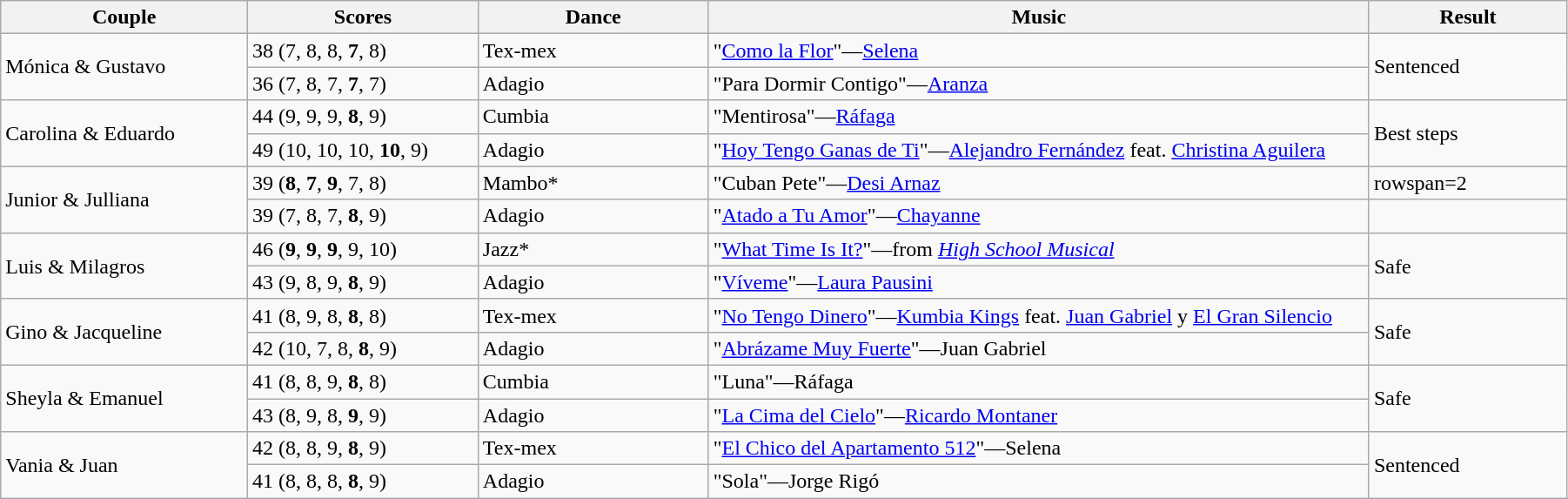<table class="wikitable sortable" style="width:95%; white-space:nowrap">
<tr>
<th style="width:15%;">Couple</th>
<th style="width:14%;">Scores</th>
<th style="width:14%;">Dance</th>
<th style="width:40%;">Music</th>
<th style="width:12%;">Result</th>
</tr>
<tr>
<td rowspan=2>Mónica & Gustavo</td>
<td>38 (7, 8, 8, <strong>7</strong>, 8)</td>
<td>Tex-mex</td>
<td>"<a href='#'>Como la Flor</a>"—<a href='#'>Selena</a></td>
<td rowspan=2>Sentenced</td>
</tr>
<tr>
<td>36 (7, 8, 7, <strong>7</strong>, 7)</td>
<td>Adagio</td>
<td>"Para Dormir Contigo"—<a href='#'>Aranza</a></td>
</tr>
<tr>
<td rowspan=2>Carolina & Eduardo</td>
<td>44 (9, 9, 9, <strong>8</strong>, 9)</td>
<td>Cumbia</td>
<td>"Mentirosa"—<a href='#'>Ráfaga</a></td>
<td rowspan=2>Best steps</td>
</tr>
<tr>
<td>49 (10, 10, 10, <strong>10</strong>, 9)</td>
<td>Adagio</td>
<td>"<a href='#'>Hoy Tengo Ganas de Ti</a>"—<a href='#'>Alejandro Fernández</a> feat. <a href='#'>Christina Aguilera</a></td>
</tr>
<tr>
<td rowspan=2>Junior & Julliana</td>
<td>39 (<strong>8</strong>, <strong>7</strong>, <strong>9</strong>, 7, 8)</td>
<td>Mambo*</td>
<td>"Cuban Pete"—<a href='#'>Desi Arnaz</a></td>
<td>rowspan=2 </td>
</tr>
<tr>
<td>39 (7, 8, 7, <strong>8</strong>, 9)</td>
<td>Adagio</td>
<td>"<a href='#'>Atado a Tu Amor</a>"—<a href='#'>Chayanne</a></td>
</tr>
<tr>
<td rowspan=2>Luis & Milagros</td>
<td>46 (<strong>9</strong>, <strong>9</strong>, <strong>9</strong>, 9, 10)</td>
<td>Jazz*</td>
<td>"<a href='#'>What Time Is It?</a>"—from <em><a href='#'>High School Musical</a></em></td>
<td rowspan=2>Safe</td>
</tr>
<tr>
<td>43 (9, 8, 9, <strong>8</strong>, 9)</td>
<td>Adagio</td>
<td>"<a href='#'>Víveme</a>"—<a href='#'>Laura Pausini</a></td>
</tr>
<tr>
<td rowspan=2>Gino & Jacqueline</td>
<td>41 (8, 9, 8, <strong>8</strong>, 8)</td>
<td>Tex-mex</td>
<td>"<a href='#'>No Tengo Dinero</a>"—<a href='#'>Kumbia Kings</a> feat. <a href='#'>Juan Gabriel</a> y <a href='#'>El Gran Silencio</a></td>
<td rowspan=2>Safe</td>
</tr>
<tr>
<td>42 (10, 7, 8, <strong>8</strong>, 9)</td>
<td>Adagio</td>
<td>"<a href='#'>Abrázame Muy Fuerte</a>"—Juan Gabriel</td>
</tr>
<tr>
<td rowspan=2>Sheyla & Emanuel</td>
<td>41 (8, 8, 9, <strong>8</strong>, 8)</td>
<td>Cumbia</td>
<td>"Luna"—Ráfaga</td>
<td rowspan=2>Safe</td>
</tr>
<tr>
<td>43 (8, 9, 8, <strong>9</strong>, 9)</td>
<td>Adagio</td>
<td>"<a href='#'>La Cima del Cielo</a>"—<a href='#'>Ricardo Montaner</a></td>
</tr>
<tr>
<td rowspan=2>Vania & Juan</td>
<td>42 (8, 8, 9, <strong>8</strong>, 9)</td>
<td>Tex-mex</td>
<td>"<a href='#'>El Chico del Apartamento 512</a>"—Selena</td>
<td rowspan=2>Sentenced</td>
</tr>
<tr>
<td>41 (8, 8, 8, <strong>8</strong>, 9)</td>
<td>Adagio</td>
<td>"Sola"—Jorge Rigó</td>
</tr>
</table>
